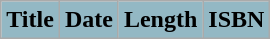<table class="wikitable">
<tr>
<th style="background: #93B8C4;">Title</th>
<th style="background: #93B8C4;">Date</th>
<th style="background: #93B8C4;">Length</th>
<th style="background: #93B8C4;">ISBN<br>




</th>
</tr>
</table>
